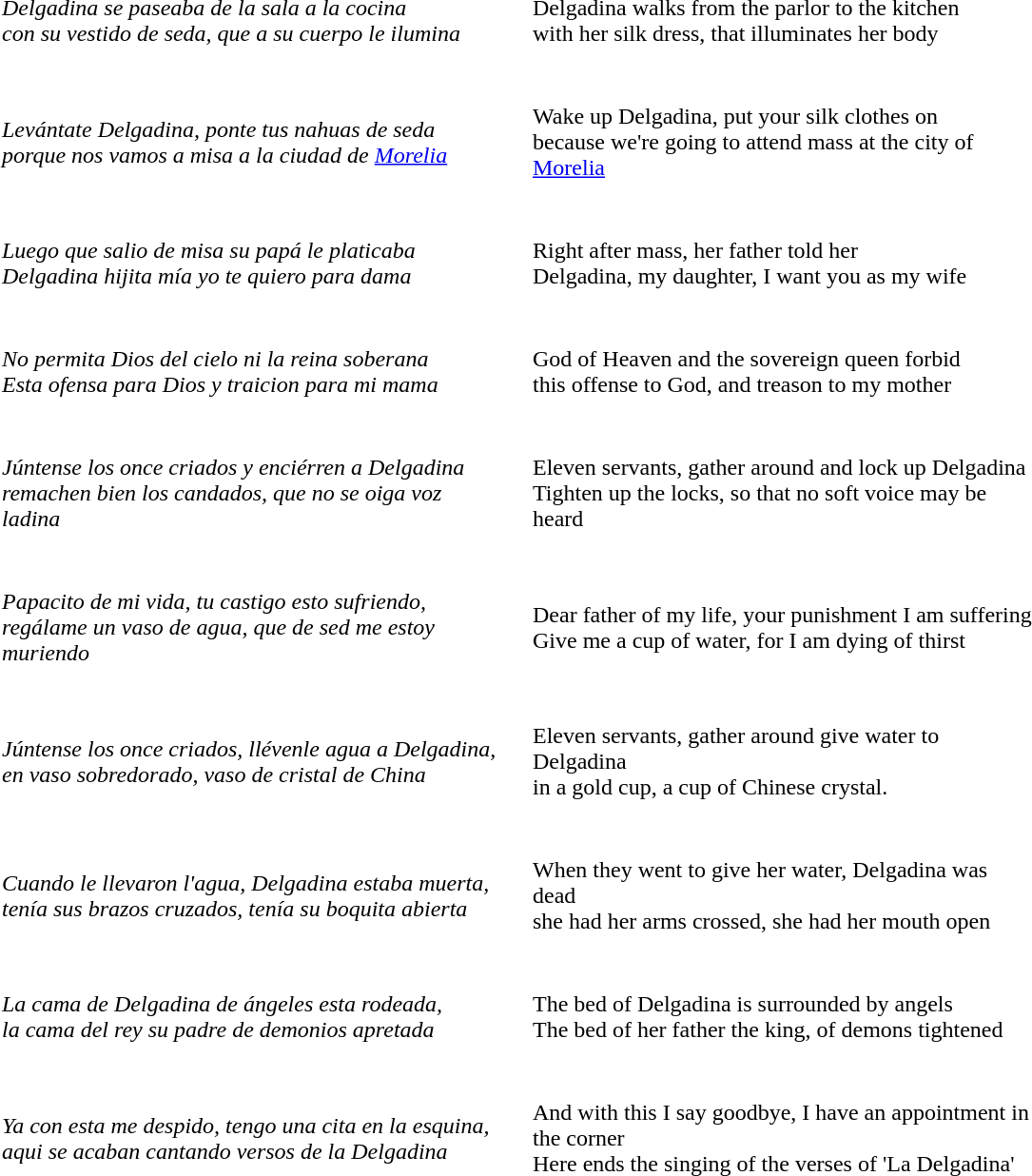<table cellpadding="10">
<tr>
<td width="350px"><br><em>Delgadina se paseaba de la sala a la cocina</em><br>
<em>con su vestido de seda, que a su cuerpo le ilumina</em></td>
<td width="350px"><br>Delgadina walks from the parlor to the kitchen<br>
with her silk dress, that illuminates her body</td>
</tr>
<tr>
<td width="350px"><br><em>Levántate Delgadina, ponte tus nahuas de seda</em><br>
<em>porque nos vamos a misa a la ciudad de <a href='#'>Morelia</a></em></td>
<td width="350px"><br>Wake up Delgadina, put your silk clothes on<br>
because we're going to attend mass at the city of <a href='#'>Morelia</a></td>
</tr>
<tr>
<td width="350px"><br><em>Luego que salio de misa su papá le platicaba</em><br>
<em>Delgadina hijita mía yo te quiero para dama</em></td>
<td width="350px"><br>Right after mass, her father told her<br>
Delgadina, my daughter, I want you as my wife</td>
</tr>
<tr>
<td width="350px"><br><em>No permita Dios del cielo ni la reina soberana</em><br>
<em>Esta ofensa para Dios y traicion para mi mama</em></td>
<td width="350px"><br>God of Heaven and the sovereign queen forbid<br>
this offense to God, and treason to my mother</td>
</tr>
<tr>
<td width="350px"><br><em>Júntense los once criados y enciérren a Delgadina</em><br>
<em>remachen bien los candados, que no se oiga voz ladina</em></td>
<td width="350px"><br>Eleven servants, gather around and lock up Delgadina<br>
Tighten up the locks, so that no soft voice may be heard</td>
</tr>
<tr>
<td width="350px"><br><em>Papacito de mi vida, tu castigo esto sufriendo,</em><br>
<em>regálame un vaso de agua, que de sed me estoy muriendo</em></td>
<td width="350px"><br>Dear father of my life, your punishment I am suffering<br>
Give me a cup of water, for I am dying of thirst</td>
</tr>
<tr>
<td width="350px"><br><em>Júntense los once criados, llévenle agua a Delgadina,</em><br>
<em>en vaso sobredorado, vaso de cristal de China</em></td>
<td width="350px"><br>Eleven servants, gather around give water to Delgadina<br>
in a gold cup, a cup of Chinese crystal.</td>
</tr>
<tr>
<td width="350px"><br><em>Cuando le llevaron l'agua, Delgadina estaba muerta,</em><br>
<em>tenía sus brazos cruzados, tenía su boquita abierta</em></td>
<td width="350px"><br>When they went to give her water, Delgadina was dead<br>
she had her arms crossed, she had her mouth open</td>
</tr>
<tr>
<td width="350px"><br><em>La cama de Delgadina de ángeles esta rodeada,</em><br>
<em>la cama del rey su padre de demonios apretada</em></td>
<td width="350px"><br>The bed of Delgadina is surrounded by angels<br>
The bed of her father the king, of demons tightened</td>
</tr>
<tr>
<td width="350px"><br><em>Ya con esta me despido, tengo una cita en la esquina,</em><br>
<em>aqui se acaban cantando versos de la Delgadina</em></td>
<td width="350px"><br>And with this I say goodbye, I have an appointment in the corner<br>
Here ends the singing of the verses of 'La Delgadina'</td>
</tr>
</table>
